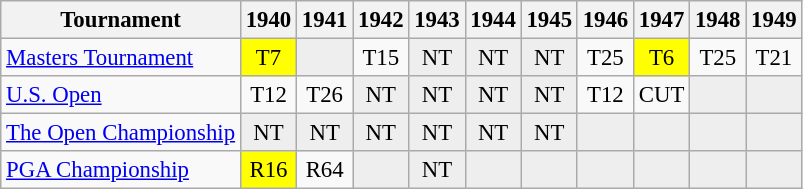<table class="wikitable" style="font-size:95%;text-align:center;">
<tr>
<th>Tournament</th>
<th>1940</th>
<th>1941</th>
<th>1942</th>
<th>1943</th>
<th>1944</th>
<th>1945</th>
<th>1946</th>
<th>1947</th>
<th>1948</th>
<th>1949</th>
</tr>
<tr>
<td align=left><a href='#'>Masters Tournament</a></td>
<td style="background:yellow;">T7</td>
<td style="background:#eeeeee;"></td>
<td>T15</td>
<td style="background:#eeeeee;">NT</td>
<td style="background:#eeeeee;">NT</td>
<td style="background:#eeeeee;">NT</td>
<td>T25</td>
<td style="background:yellow;">T6</td>
<td>T25</td>
<td>T21</td>
</tr>
<tr>
<td align=left><a href='#'>U.S. Open</a></td>
<td>T12</td>
<td>T26</td>
<td style="background:#eeeeee;">NT</td>
<td style="background:#eeeeee;">NT</td>
<td style="background:#eeeeee;">NT</td>
<td style="background:#eeeeee;">NT</td>
<td>T12</td>
<td>CUT</td>
<td style="background:#eeeeee;"></td>
<td style="background:#eeeeee;"></td>
</tr>
<tr>
<td align=left><a href='#'>The Open Championship</a></td>
<td style="background:#eeeeee;">NT</td>
<td style="background:#eeeeee;">NT</td>
<td style="background:#eeeeee;">NT</td>
<td style="background:#eeeeee;">NT</td>
<td style="background:#eeeeee;">NT</td>
<td style="background:#eeeeee;">NT</td>
<td style="background:#eeeeee;"></td>
<td style="background:#eeeeee;"></td>
<td style="background:#eeeeee;"></td>
<td style="background:#eeeeee;"></td>
</tr>
<tr>
<td align=left><a href='#'>PGA Championship</a></td>
<td style="background:yellow;">R16</td>
<td>R64</td>
<td style="background:#eeeeee;"></td>
<td style="background:#eeeeee;">NT</td>
<td style="background:#eeeeee;"></td>
<td style="background:#eeeeee;"></td>
<td style="background:#eeeeee;"></td>
<td style="background:#eeeeee;"></td>
<td style="background:#eeeeee;"></td>
<td style="background:#eeeeee;"></td>
</tr>
</table>
